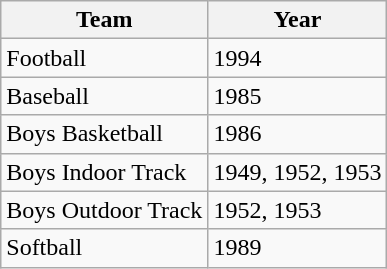<table class="wikitable">
<tr>
<th>Team</th>
<th>Year</th>
</tr>
<tr>
<td>Football</td>
<td>1994</td>
</tr>
<tr>
<td>Baseball</td>
<td>1985</td>
</tr>
<tr>
<td>Boys Basketball</td>
<td>1986</td>
</tr>
<tr>
<td>Boys Indoor Track</td>
<td>1949, 1952, 1953</td>
</tr>
<tr>
<td>Boys Outdoor Track</td>
<td>1952, 1953</td>
</tr>
<tr>
<td>Softball</td>
<td>1989</td>
</tr>
</table>
